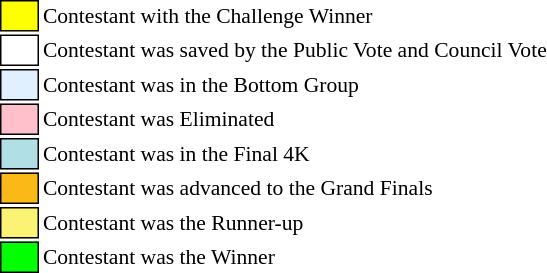<table class="toccolours"style="font-size: 90%; white-space: nowrap;">
<tr>
<td style="background:#FFFF00; border:1px solid black;">      </td>
<td>Contestant with the Challenge Winner</td>
</tr>
<tr>
<td style="background:#FFFFFF; border:1px solid black;">      </td>
<td>Contestant was saved by the Public Vote and Council Vote</td>
</tr>
<tr>
<td style="background:#e0f0ff; border:1px solid black;">      </td>
<td>Contestant was in the Bottom Group</td>
</tr>
<tr>
<td style="background:pink; border:1px solid black;">      </td>
<td>Contestant was Eliminated</td>
</tr>
<tr>
<td style="background:#b0e0e6; border:1px solid black;">      </td>
<td>Contestant was in the Final 4K</td>
</tr>
<tr>
<td style="background:#fbb917; border:1px solid black;">      </td>
<td>Contestant was advanced to the Grand Finals</td>
</tr>
<tr>
<td style="background:#FBF373; border:1px solid black;">      </td>
<td>Contestant was the Runner-up</td>
</tr>
<tr>
<td style="background:lime; border:1px solid black;">      </td>
<td>Contestant was the Winner</td>
</tr>
</table>
